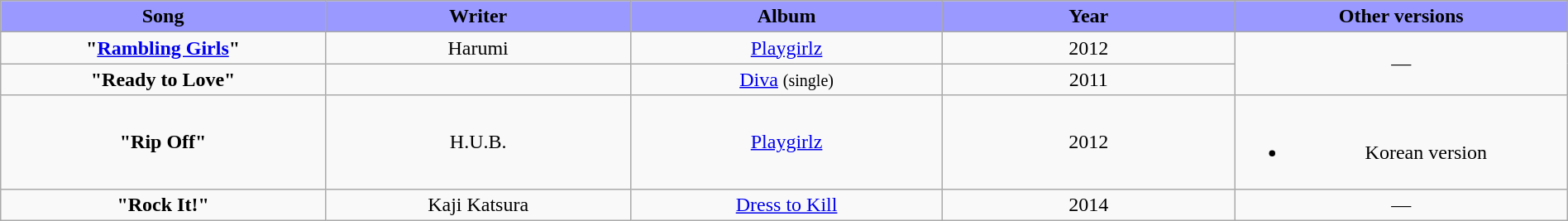<table class="wikitable" style="margin:0.5em auto; clear:both; text-align:center; width:100%">
<tr>
<th width="500" style="background: #99F;">Song</th>
<th width="500" style="background: #99F;">Writer</th>
<th width="500" style="background: #99F;">Album</th>
<th width="500" style="background: #99F;">Year</th>
<th width="500" style="background: #99F;">Other versions</th>
</tr>
<tr>
<td><strong>"<a href='#'>Rambling Girls</a>"</strong></td>
<td>Harumi</td>
<td><a href='#'>Playgirlz</a></td>
<td>2012</td>
<td rowspan="2">—</td>
</tr>
<tr>
<td><strong>"Ready to Love"</strong></td>
<td></td>
<td><a href='#'>Diva</a> <small>(single)</small></td>
<td>2011</td>
</tr>
<tr>
<td><strong>"Rip Off"</strong></td>
<td>H.U.B.</td>
<td><a href='#'>Playgirlz</a></td>
<td>2012</td>
<td><br><ul><li>Korean version</li></ul></td>
</tr>
<tr>
<td><strong>"Rock It!"</strong></td>
<td>Kaji Katsura</td>
<td><a href='#'>Dress to Kill</a></td>
<td>2014</td>
<td rowspan="1">—</td>
</tr>
</table>
